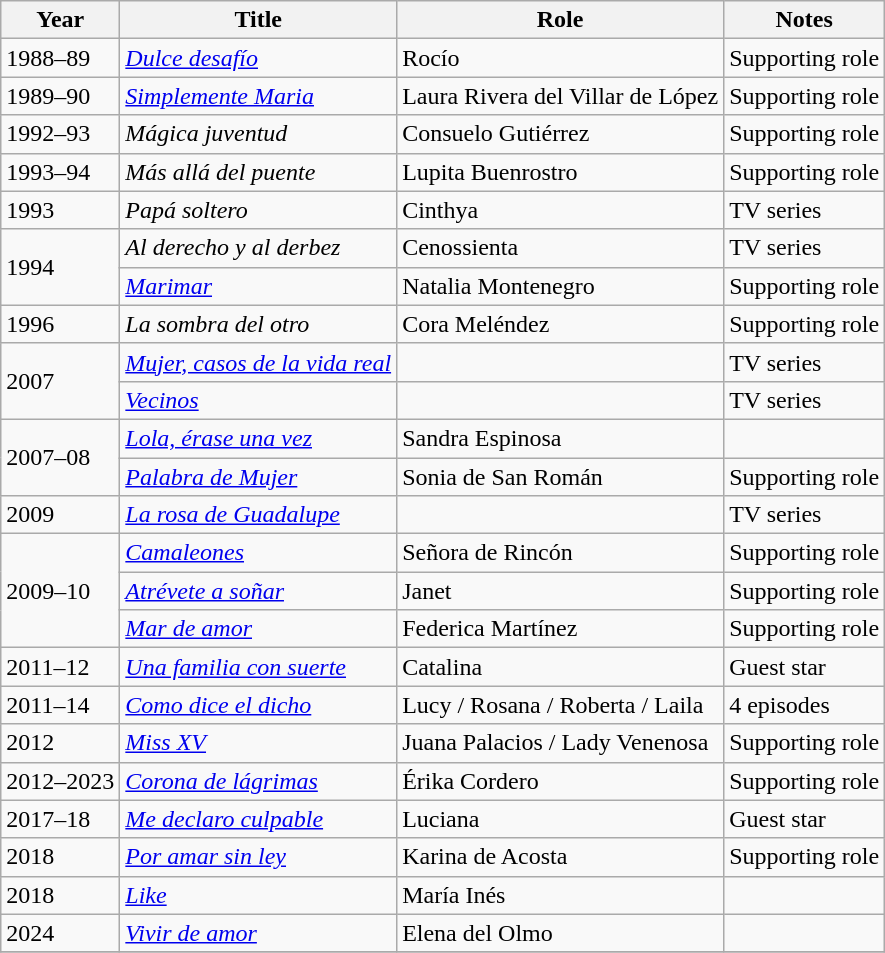<table class="wikitable">
<tr>
<th>Year</th>
<th>Title</th>
<th>Role</th>
<th>Notes</th>
</tr>
<tr>
<td>1988–89</td>
<td><em><a href='#'>Dulce desafío</a></em></td>
<td>Rocío</td>
<td>Supporting role</td>
</tr>
<tr>
<td>1989–90</td>
<td><em><a href='#'>Simplemente Maria</a></em></td>
<td>Laura Rivera del Villar de López</td>
<td>Supporting role</td>
</tr>
<tr>
<td>1992–93</td>
<td><em>Mágica juventud</em></td>
<td>Consuelo Gutiérrez</td>
<td>Supporting role</td>
</tr>
<tr>
<td>1993–94</td>
<td><em>Más allá del puente</em></td>
<td>Lupita Buenrostro</td>
<td>Supporting role</td>
</tr>
<tr>
<td>1993</td>
<td><em>Papá soltero</em></td>
<td>Cinthya</td>
<td>TV series</td>
</tr>
<tr>
<td rowspan=2>1994</td>
<td><em>Al derecho y al derbez</em></td>
<td>Cenossienta</td>
<td>TV series</td>
</tr>
<tr>
<td><em><a href='#'>Marimar</a></em></td>
<td>Natalia Montenegro</td>
<td>Supporting role</td>
</tr>
<tr>
<td>1996</td>
<td><em>La sombra del otro</em></td>
<td>Cora Meléndez</td>
<td>Supporting role</td>
</tr>
<tr>
<td rowspan=2>2007</td>
<td><em><a href='#'>Mujer, casos de la vida real</a></em></td>
<td></td>
<td>TV series</td>
</tr>
<tr>
<td><em><a href='#'>Vecinos</a></em></td>
<td></td>
<td>TV series</td>
</tr>
<tr>
<td rowspan=2>2007–08</td>
<td><em><a href='#'>Lola, érase una vez</a></em></td>
<td>Sandra Espinosa</td>
<td></td>
</tr>
<tr>
<td><em><a href='#'>Palabra de Mujer</a></em></td>
<td>Sonia de San Román</td>
<td>Supporting role</td>
</tr>
<tr>
<td>2009</td>
<td><em><a href='#'>La rosa de Guadalupe</a></em></td>
<td></td>
<td>TV series</td>
</tr>
<tr>
<td rowspan=3>2009–10</td>
<td><em><a href='#'>Camaleones</a></em></td>
<td>Señora de Rincón</td>
<td>Supporting role</td>
</tr>
<tr>
<td><em><a href='#'>Atrévete a soñar</a></em></td>
<td>Janet</td>
<td>Supporting role</td>
</tr>
<tr>
<td><em><a href='#'>Mar de amor</a></em></td>
<td>Federica Martínez</td>
<td>Supporting role</td>
</tr>
<tr>
<td>2011–12</td>
<td><em><a href='#'>Una familia con suerte</a></em></td>
<td>Catalina</td>
<td>Guest star</td>
</tr>
<tr>
<td>2011–14</td>
<td><em><a href='#'>Como dice el dicho</a></em></td>
<td>Lucy / Rosana / Roberta / Laila</td>
<td>4 episodes</td>
</tr>
<tr>
<td>2012</td>
<td><em><a href='#'>Miss XV</a></em></td>
<td>Juana Palacios / Lady Venenosa</td>
<td>Supporting role</td>
</tr>
<tr>
<td>2012–2023</td>
<td><em><a href='#'>Corona de lágrimas</a></em></td>
<td>Érika Cordero</td>
<td>Supporting role</td>
</tr>
<tr>
<td>2017–18</td>
<td><em><a href='#'>Me declaro culpable</a></em></td>
<td>Luciana</td>
<td>Guest star</td>
</tr>
<tr>
<td>2018</td>
<td><em><a href='#'>Por amar sin ley</a></em></td>
<td>Karina de Acosta</td>
<td>Supporting role</td>
</tr>
<tr>
<td>2018</td>
<td><em><a href='#'>Like</a></em></td>
<td>María Inés</td>
<td></td>
</tr>
<tr>
<td>2024</td>
<td><em><a href='#'>Vivir de amor</a></em></td>
<td>Elena del Olmo</td>
<td></td>
</tr>
<tr>
</tr>
</table>
